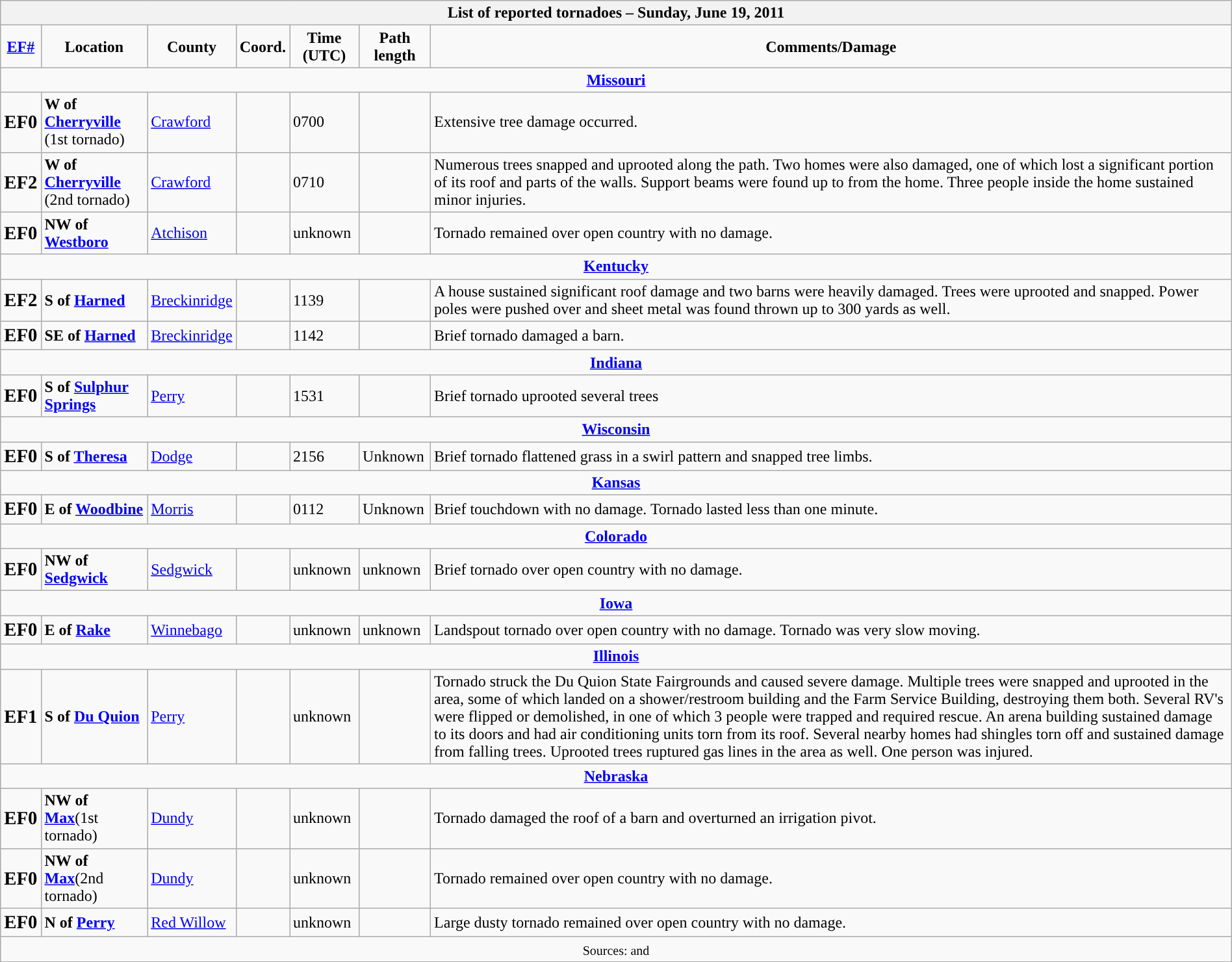<table class="wikitable collapsible" width="100%">
<tr>
<th colspan="7">List of reported tornadoes – Sunday, June 19, 2011</th>
</tr>
<tr style="text-align:center;">
<td><strong><a href='#'>EF#</a></strong></td>
<td><strong>Location</strong></td>
<td><strong>County</strong></td>
<td><strong>Coord.</strong></td>
<td><strong>Time (UTC)</strong></td>
<td><strong>Path length</strong></td>
<td><strong>Comments/Damage</strong></td>
</tr>
<tr>
<td colspan="7" align=center><strong><a href='#'>Missouri</a></strong></td>
</tr>
<tr>
<td><big><strong>EF0</strong></big></td>
<td><strong>W of <a href='#'>Cherryville</a></strong> (1st tornado)</td>
<td><a href='#'>Crawford</a></td>
<td></td>
<td>0700</td>
<td></td>
<td>Extensive tree damage occurred.</td>
</tr>
<tr>
<td><big><strong>EF2</strong></big></td>
<td><strong>W of <a href='#'>Cherryville</a></strong> (2nd tornado)</td>
<td><a href='#'>Crawford</a></td>
<td></td>
<td>0710</td>
<td></td>
<td>Numerous trees snapped and uprooted along the path. Two homes were also damaged, one of which lost a significant portion of its roof and parts of the walls. Support beams were found up to  from the home. Three people inside the home sustained minor injuries.</td>
</tr>
<tr>
<td><big><strong>EF0</strong></big></td>
<td><strong>NW of <a href='#'>Westboro</a></strong></td>
<td><a href='#'>Atchison</a></td>
<td></td>
<td>unknown</td>
<td></td>
<td>Tornado remained over open country with no damage.</td>
</tr>
<tr>
<td colspan="7" align=center><strong><a href='#'>Kentucky</a></strong></td>
</tr>
<tr>
<td><big><strong>EF2</strong></big></td>
<td><strong>S of <a href='#'>Harned</a></strong></td>
<td><a href='#'>Breckinridge</a></td>
<td></td>
<td>1139</td>
<td></td>
<td>A house sustained significant roof damage and two barns were heavily damaged. Trees were uprooted and snapped. Power poles were pushed over and sheet metal was found thrown up to 300 yards as well.</td>
</tr>
<tr>
<td><big><strong>EF0</strong></big></td>
<td><strong>SE of <a href='#'>Harned</a></strong></td>
<td><a href='#'>Breckinridge</a></td>
<td></td>
<td>1142</td>
<td></td>
<td>Brief tornado damaged a barn.</td>
</tr>
<tr>
<td colspan="7" align=center><strong><a href='#'>Indiana</a></strong></td>
</tr>
<tr>
<td><big><strong>EF0</strong></big></td>
<td><strong>S of <a href='#'>Sulphur Springs</a></strong></td>
<td><a href='#'>Perry</a></td>
<td></td>
<td>1531</td>
<td></td>
<td>Brief tornado uprooted several trees</td>
</tr>
<tr>
<td colspan="7" align=center><strong><a href='#'>Wisconsin</a></strong></td>
</tr>
<tr>
<td><big><strong>EF0</strong></big></td>
<td><strong>S of <a href='#'>Theresa</a></strong></td>
<td><a href='#'>Dodge</a></td>
<td></td>
<td>2156</td>
<td>Unknown</td>
<td>Brief tornado flattened grass in a swirl pattern and snapped tree limbs.</td>
</tr>
<tr>
<td colspan="7" align=center><strong><a href='#'>Kansas</a></strong></td>
</tr>
<tr>
<td><big><strong>EF0</strong></big></td>
<td><strong>E of <a href='#'>Woodbine</a></strong></td>
<td><a href='#'>Morris</a></td>
<td></td>
<td>0112</td>
<td>Unknown</td>
<td>Brief touchdown with no damage. Tornado lasted less than one minute.</td>
</tr>
<tr>
<td colspan="7" align=center><strong><a href='#'>Colorado</a></strong></td>
</tr>
<tr>
<td><big><strong>EF0</strong></big></td>
<td><strong>NW of <a href='#'>Sedgwick</a></strong></td>
<td><a href='#'>Sedgwick</a></td>
<td></td>
<td>unknown</td>
<td>unknown</td>
<td>Brief tornado over open country with no damage.</td>
</tr>
<tr>
<td colspan="7" align=center><strong><a href='#'>Iowa</a></strong></td>
</tr>
<tr>
<td><big><strong>EF0</strong></big></td>
<td><strong>E of <a href='#'>Rake</a></strong></td>
<td><a href='#'>Winnebago</a></td>
<td></td>
<td>unknown</td>
<td>unknown</td>
<td>Landspout tornado over open country with no damage. Tornado was very slow moving.</td>
</tr>
<tr>
<td colspan="7" align=center><strong><a href='#'>Illinois</a></strong></td>
</tr>
<tr>
<td><big><strong>EF1</strong></big></td>
<td><strong>S of <a href='#'>Du Quion</a></strong></td>
<td><a href='#'>Perry</a></td>
<td></td>
<td>unknown</td>
<td></td>
<td>Tornado struck the Du Quion State Fairgrounds and caused severe damage. Multiple trees were snapped and uprooted in the area, some of which landed on a shower/restroom building and the Farm Service Building, destroying them both. Several RV's were flipped or demolished, in one of which 3 people were trapped and required rescue. An arena building sustained damage to its doors and had air conditioning units torn from its roof. Several nearby homes had shingles torn off and sustained damage from falling trees. Uprooted trees ruptured gas lines in the area as well. One person was injured.</td>
</tr>
<tr>
<td colspan="7" align=center><strong><a href='#'>Nebraska</a></strong></td>
</tr>
<tr>
<td><big><strong>EF0</strong></big></td>
<td><strong>NW of <a href='#'>Max</a></strong>(1st tornado)</td>
<td><a href='#'>Dundy</a></td>
<td></td>
<td>unknown</td>
<td></td>
<td>Tornado damaged the roof of a barn and overturned an irrigation pivot.</td>
</tr>
<tr>
<td><big><strong>EF0</strong></big></td>
<td><strong>NW of <a href='#'>Max</a></strong>(2nd tornado)</td>
<td><a href='#'>Dundy</a></td>
<td></td>
<td>unknown</td>
<td></td>
<td>Tornado remained over open country with no damage.</td>
</tr>
<tr>
<td><big><strong>EF0</strong></big></td>
<td><strong>N of <a href='#'>Perry</a></strong></td>
<td><a href='#'>Red Willow</a></td>
<td></td>
<td>unknown</td>
<td></td>
<td>Large dusty tornado remained over open country with no damage.</td>
</tr>
<tr>
<td colspan="7" align=center><small>Sources:  and </small></td>
</tr>
<tr>
</tr>
</table>
